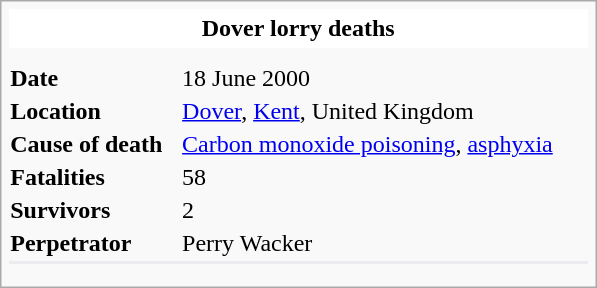<table class="infobox" align="centre">
<tr>
<th colspan=2 class="fn" style="text-align: center; font-size: 100% color:black; background:white; width: 24em; line-height:1.5em; text-align:center;">Dover lorry deaths</th>
</tr>
<tr>
<th colspan="2" align="center"><div></div></th>
</tr>
<tr>
<td colspan="2" align="center"></td>
</tr>
<tr>
<td align="left"><strong>Date</strong></td>
<td>18 June 2000</td>
</tr>
<tr>
<td align="left"><strong>Location</strong></td>
<td><a href='#'>Dover</a>, <a href='#'>Kent</a>, United Kingdom</td>
</tr>
<tr>
<td align="left"><strong>Cause of death</strong></td>
<td><a href='#'>Carbon monoxide poisoning</a>, <a href='#'>asphyxia</a></td>
</tr>
<tr>
<td align="left"><strong>Fatalities</strong></td>
<td>58</td>
</tr>
<tr>
<td align="left"><strong>Survivors</strong></td>
<td>2</td>
</tr>
<tr>
<td align="left"><strong>Perpetrator</strong></td>
<td>Perry Wacker</td>
</tr>
<tr>
<th colspan="2" bgcolor="#eaecf0" align="center"></th>
</tr>
<tr>
<th colspan="2" align="center"></th>
</tr>
<tr>
<td colspan="2" align="center"></td>
</tr>
<tr>
</tr>
</table>
